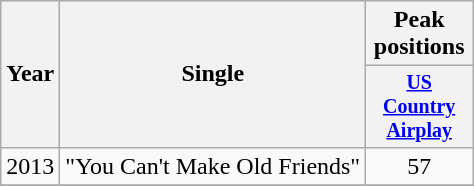<table class="wikitable" style="text-align:center;">
<tr>
<th rowspan="2">Year</th>
<th rowspan="2">Single</th>
<th>Peak positions</th>
</tr>
<tr style="font-size:smaller;">
<th width="65"><a href='#'>US Country Airplay</a></th>
</tr>
<tr>
<td>2013</td>
<td align="left">"You Can't Make Old Friends"</td>
<td>57</td>
</tr>
<tr>
</tr>
</table>
